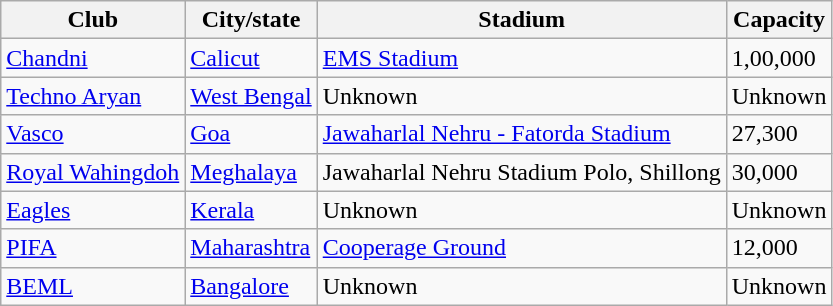<table class="wikitable sortable">
<tr>
<th>Club</th>
<th>City/state</th>
<th>Stadium</th>
<th>Capacity</th>
</tr>
<tr>
<td><a href='#'>Chandni</a></td>
<td><a href='#'>Calicut</a></td>
<td><a href='#'>EMS Stadium</a></td>
<td>1,00,000</td>
</tr>
<tr>
<td><a href='#'>Techno Aryan</a></td>
<td><a href='#'>West Bengal</a></td>
<td>Unknown</td>
<td>Unknown</td>
</tr>
<tr>
<td><a href='#'>Vasco</a></td>
<td><a href='#'>Goa</a></td>
<td><a href='#'>Jawaharlal Nehru - Fatorda Stadium</a></td>
<td>27,300</td>
</tr>
<tr>
<td><a href='#'>Royal Wahingdoh</a></td>
<td><a href='#'>Meghalaya</a></td>
<td>Jawaharlal Nehru Stadium Polo, Shillong</td>
<td>30,000</td>
</tr>
<tr>
<td><a href='#'>Eagles</a></td>
<td><a href='#'>Kerala</a></td>
<td>Unknown</td>
<td>Unknown</td>
</tr>
<tr>
<td><a href='#'>PIFA</a></td>
<td><a href='#'>Maharashtra</a></td>
<td><a href='#'>Cooperage Ground</a></td>
<td>12,000</td>
</tr>
<tr>
<td><a href='#'>BEML</a></td>
<td><a href='#'>Bangalore</a></td>
<td>Unknown</td>
<td>Unknown</td>
</tr>
</table>
